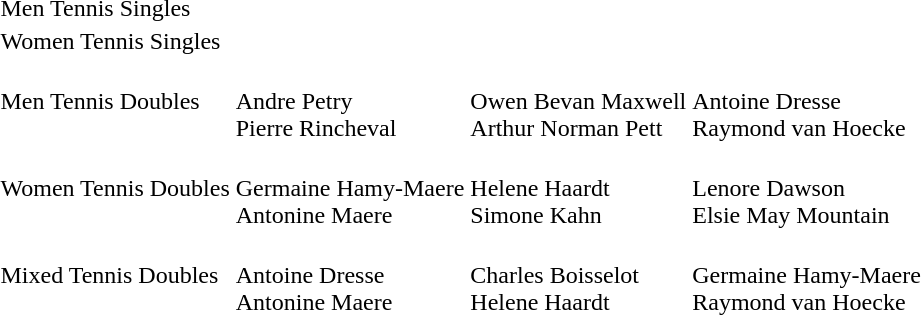<table>
<tr>
<td>Men Tennis Singles</td>
<td></td>
<td></td>
<td></td>
</tr>
<tr>
<td>Women Tennis Singles</td>
<td></td>
<td></td>
<td></td>
</tr>
<tr>
<td>Men Tennis Doubles</td>
<td><br>Andre Petry<br>Pierre Rincheval</td>
<td><br>Owen Bevan Maxwell<br>Arthur Norman Pett</td>
<td><br>Antoine Dresse<br>Raymond van Hoecke</td>
</tr>
<tr>
<td>Women Tennis Doubles</td>
<td><br>Germaine Hamy-Maere<br>Antonine Maere</td>
<td><br>Helene Haardt<br>Simone Kahn</td>
<td><br>Lenore Dawson<br>Elsie May Mountain</td>
</tr>
<tr>
<td>Mixed Tennis Doubles</td>
<td><br>Antoine Dresse<br>Antonine Maere</td>
<td><br>Charles Boisselot<br>Helene Haardt</td>
<td><br>Germaine Hamy-Maere<br>Raymond van Hoecke</td>
</tr>
</table>
